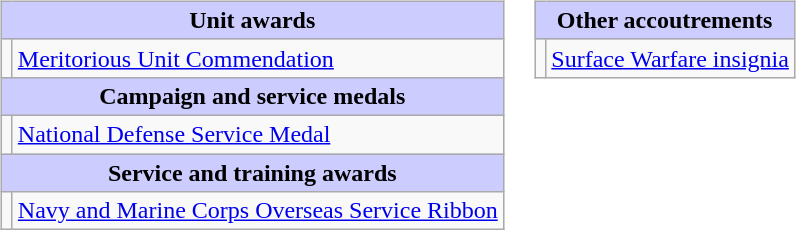<table style="width=100%;">
<tr>
<td valign="top"><br><table class="wikitable">
<tr style="background:#ccf; text-align:center;">
<td colspan=2><strong>Unit awards</strong></td>
</tr>
<tr>
<td></td>
<td><a href='#'>Meritorious Unit Commendation</a></td>
</tr>
<tr style="background:#ccf; text-align:center;">
<td colspan=2><strong>Campaign and service medals</strong></td>
</tr>
<tr>
<td></td>
<td><a href='#'>National Defense Service Medal</a></td>
</tr>
<tr style="background:#ccf; text-align:center;">
<td colspan=2><strong>Service and training awards</strong></td>
</tr>
<tr>
<td></td>
<td><a href='#'>Navy and Marine Corps Overseas Service Ribbon</a></td>
</tr>
</table>
</td>
<td valign="top"><br><table class="wikitable">
<tr style="background:#ccf; text-align:center;">
<td colspan=2><strong>Other accoutrements</strong></td>
</tr>
<tr>
<td align=center></td>
<td><a href='#'>Surface Warfare insignia</a></td>
</tr>
</table>
</td>
</tr>
</table>
